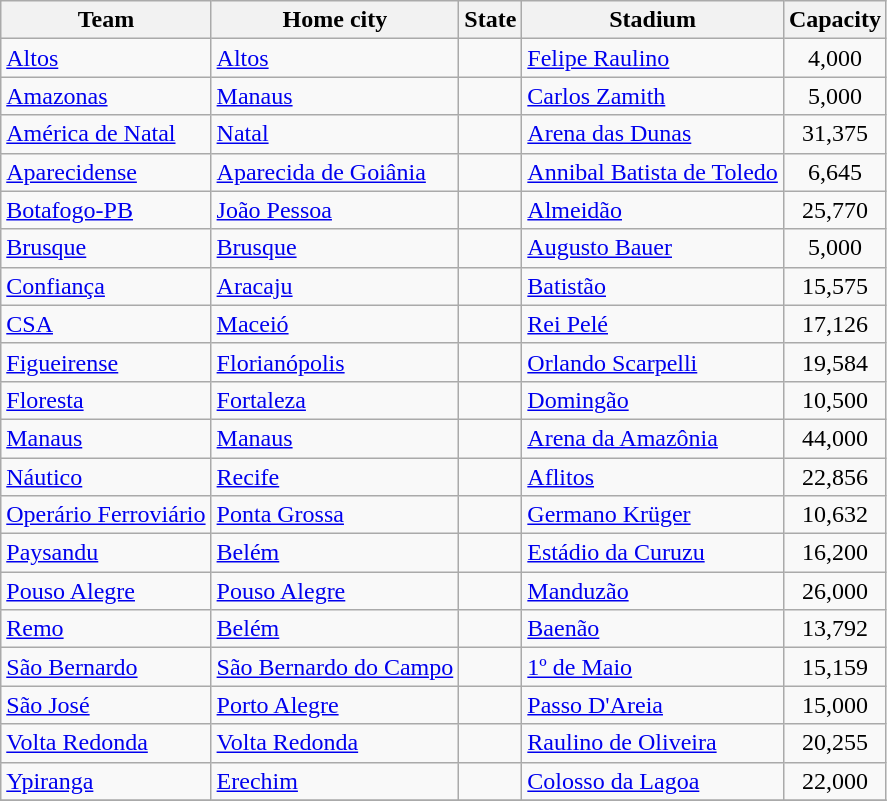<table class="wikitable sortable" |>
<tr>
<th>Team</th>
<th>Home city</th>
<th>State</th>
<th>Stadium</th>
<th>Capacity</th>
</tr>
<tr>
<td><a href='#'>Altos</a></td>
<td><a href='#'>Altos</a></td>
<td></td>
<td><a href='#'>Felipe Raulino</a></td>
<td align=center>4,000</td>
</tr>
<tr>
<td><a href='#'>Amazonas</a></td>
<td><a href='#'>Manaus</a></td>
<td></td>
<td><a href='#'>Carlos Zamith</a></td>
<td align=center>5,000</td>
</tr>
<tr>
<td><a href='#'>América de Natal</a></td>
<td><a href='#'>Natal</a></td>
<td></td>
<td><a href='#'>Arena das Dunas</a></td>
<td align=center>31,375</td>
</tr>
<tr>
<td><a href='#'>Aparecidense</a></td>
<td><a href='#'>Aparecida de Goiânia</a></td>
<td></td>
<td><a href='#'>Annibal Batista de Toledo</a></td>
<td align=center>6,645</td>
</tr>
<tr>
<td><a href='#'>Botafogo-PB</a></td>
<td><a href='#'>João Pessoa</a></td>
<td></td>
<td><a href='#'>Almeidão</a></td>
<td align=center>25,770</td>
</tr>
<tr>
<td><a href='#'>Brusque</a></td>
<td><a href='#'>Brusque</a></td>
<td></td>
<td><a href='#'>Augusto Bauer</a></td>
<td align=center>5,000</td>
</tr>
<tr>
<td><a href='#'>Confiança</a></td>
<td><a href='#'>Aracaju</a></td>
<td></td>
<td><a href='#'>Batistão</a></td>
<td align=center>15,575</td>
</tr>
<tr>
<td><a href='#'>CSA</a></td>
<td><a href='#'>Maceió</a></td>
<td></td>
<td><a href='#'>Rei Pelé</a></td>
<td align=center>17,126</td>
</tr>
<tr>
<td><a href='#'>Figueirense</a></td>
<td><a href='#'>Florianópolis</a></td>
<td></td>
<td><a href='#'>Orlando Scarpelli</a></td>
<td align=center>19,584</td>
</tr>
<tr>
<td><a href='#'>Floresta</a></td>
<td><a href='#'>Fortaleza</a></td>
<td></td>
<td><a href='#'>Domingão</a></td>
<td align=center>10,500</td>
</tr>
<tr>
<td><a href='#'>Manaus</a></td>
<td><a href='#'>Manaus</a></td>
<td></td>
<td><a href='#'>Arena da Amazônia</a></td>
<td align=center>44,000</td>
</tr>
<tr>
<td><a href='#'>Náutico</a></td>
<td><a href='#'>Recife</a></td>
<td></td>
<td><a href='#'>Aflitos</a></td>
<td align=center>22,856</td>
</tr>
<tr>
<td><a href='#'>Operário Ferroviário</a></td>
<td><a href='#'>Ponta Grossa</a></td>
<td></td>
<td><a href='#'>Germano Krüger</a></td>
<td align=center>10,632</td>
</tr>
<tr>
<td><a href='#'>Paysandu</a></td>
<td><a href='#'>Belém</a></td>
<td></td>
<td><a href='#'>Estádio da Curuzu</a></td>
<td align=center>16,200</td>
</tr>
<tr>
<td><a href='#'>Pouso Alegre</a></td>
<td><a href='#'>Pouso Alegre</a></td>
<td></td>
<td><a href='#'>Manduzão</a></td>
<td align=center>26,000</td>
</tr>
<tr>
<td><a href='#'>Remo</a></td>
<td><a href='#'>Belém</a></td>
<td></td>
<td><a href='#'>Baenão</a></td>
<td align=center>13,792</td>
</tr>
<tr>
<td><a href='#'>São Bernardo</a></td>
<td><a href='#'>São Bernardo do Campo</a></td>
<td></td>
<td><a href='#'>1º de Maio</a></td>
<td align=center>15,159</td>
</tr>
<tr>
<td><a href='#'>São José</a></td>
<td><a href='#'>Porto Alegre</a></td>
<td></td>
<td><a href='#'>Passo D'Areia</a></td>
<td align=center>15,000</td>
</tr>
<tr>
<td><a href='#'>Volta Redonda</a></td>
<td><a href='#'>Volta Redonda</a></td>
<td></td>
<td><a href='#'>Raulino de Oliveira</a></td>
<td align=center>20,255</td>
</tr>
<tr>
<td><a href='#'>Ypiranga</a></td>
<td><a href='#'>Erechim</a></td>
<td></td>
<td><a href='#'>Colosso da Lagoa</a></td>
<td align=center>22,000</td>
</tr>
<tr>
</tr>
</table>
